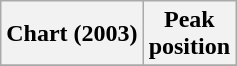<table class="wikitable plainrowheaders" style="text-align:center;">
<tr>
<th>Chart (2003)</th>
<th>Peak<br>position</th>
</tr>
<tr>
</tr>
</table>
